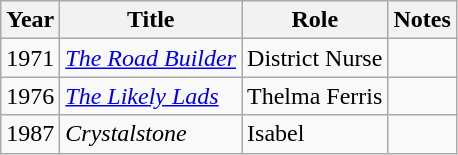<table class="wikitable sortable">
<tr>
<th>Year</th>
<th>Title</th>
<th>Role</th>
<th>Notes</th>
</tr>
<tr>
<td>1971</td>
<td><em><a href='#'>The Road Builder</a></em></td>
<td>District Nurse</td>
<td></td>
</tr>
<tr>
<td>1976</td>
<td><em><a href='#'>The Likely Lads</a></em></td>
<td>Thelma Ferris</td>
<td></td>
</tr>
<tr>
<td>1987</td>
<td><em>Crystalstone</em></td>
<td>Isabel</td>
<td></td>
</tr>
</table>
